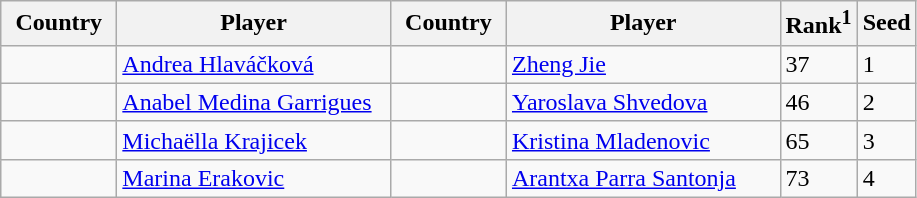<table class="sortable wikitable">
<tr>
<th width="70">Country</th>
<th width="175">Player</th>
<th width="70">Country</th>
<th width="175">Player</th>
<th>Rank<sup>1</sup></th>
<th>Seed</th>
</tr>
<tr>
<td></td>
<td><a href='#'>Andrea Hlaváčková</a></td>
<td></td>
<td><a href='#'>Zheng Jie</a></td>
<td>37</td>
<td>1</td>
</tr>
<tr>
<td></td>
<td><a href='#'>Anabel Medina Garrigues</a></td>
<td></td>
<td><a href='#'>Yaroslava Shvedova</a></td>
<td>46</td>
<td>2</td>
</tr>
<tr>
<td></td>
<td><a href='#'>Michaëlla Krajicek</a></td>
<td></td>
<td><a href='#'>Kristina Mladenovic</a></td>
<td>65</td>
<td>3</td>
</tr>
<tr>
<td></td>
<td><a href='#'>Marina Erakovic</a></td>
<td></td>
<td><a href='#'>Arantxa Parra Santonja</a></td>
<td>73</td>
<td>4</td>
</tr>
</table>
